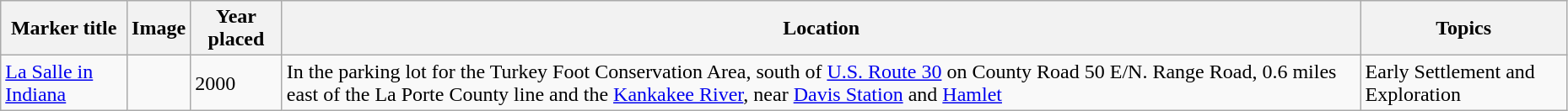<table class="wikitable sortable" style="width:98%">
<tr>
<th>Marker title</th>
<th class="unsortable">Image</th>
<th>Year placed</th>
<th>Location</th>
<th>Topics</th>
</tr>
<tr>
<td><a href='#'>La Salle in Indiana</a></td>
<td></td>
<td>2000</td>
<td>In the parking lot for the Turkey Foot Conservation Area, south of <a href='#'>U.S. Route 30</a> on County Road 50 E/N. Range Road, 0.6 miles east of the La Porte County line and the <a href='#'>Kankakee River</a>, near <a href='#'>Davis Station</a> and <a href='#'>Hamlet</a><br><small></small></td>
<td>Early Settlement and Exploration</td>
</tr>
</table>
